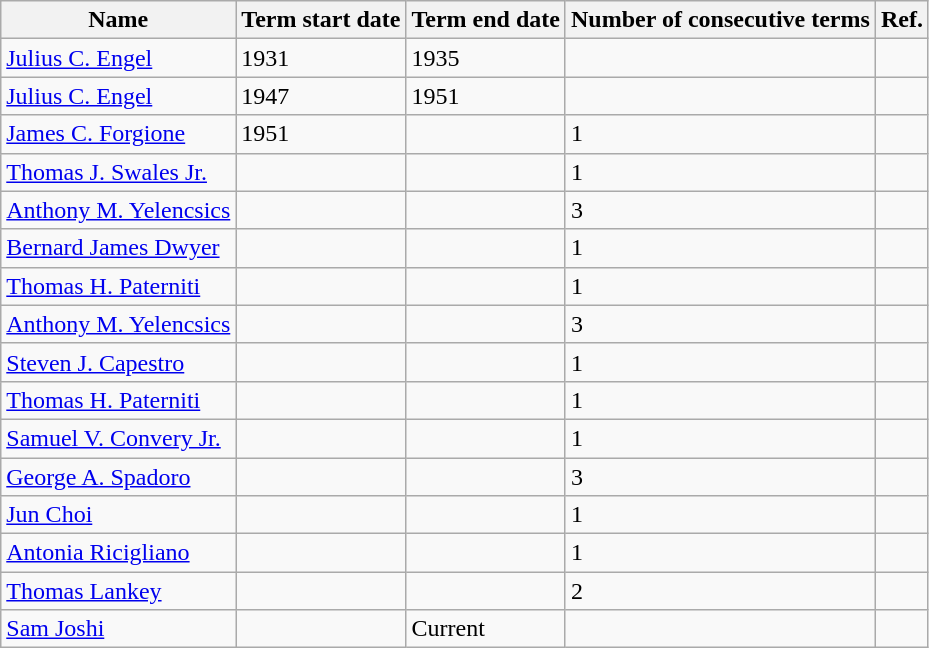<table class="wikitable sortable">
<tr>
<th>Name</th>
<th>Term start date</th>
<th>Term end date</th>
<th>Number of consecutive terms</th>
<th>Ref.</th>
</tr>
<tr>
<td><a href='#'>Julius C. Engel</a></td>
<td>1931</td>
<td>1935</td>
<td></td>
<td></td>
</tr>
<tr>
<td><a href='#'>Julius C. Engel</a></td>
<td>1947</td>
<td>1951</td>
<td></td>
<td></td>
</tr>
<tr>
<td><a href='#'>James C. Forgione</a></td>
<td>1951</td>
<td></td>
<td>1</td>
<td></td>
</tr>
<tr>
<td><a href='#'>Thomas J. Swales Jr.</a></td>
<td></td>
<td></td>
<td>1</td>
<td></td>
</tr>
<tr>
<td><a href='#'>Anthony M. Yelencsics</a></td>
<td></td>
<td></td>
<td>3</td>
<td></td>
</tr>
<tr>
<td><a href='#'>Bernard James Dwyer</a></td>
<td></td>
<td></td>
<td>1</td>
<td></td>
</tr>
<tr>
<td><a href='#'>Thomas H. Paterniti</a></td>
<td></td>
<td></td>
<td>1</td>
<td></td>
</tr>
<tr>
<td><a href='#'>Anthony M. Yelencsics</a></td>
<td></td>
<td></td>
<td>3</td>
<td></td>
</tr>
<tr>
<td><a href='#'>Steven J. Capestro</a></td>
<td></td>
<td></td>
<td>1</td>
<td></td>
</tr>
<tr>
<td><a href='#'>Thomas H. Paterniti</a></td>
<td></td>
<td></td>
<td>1</td>
<td></td>
</tr>
<tr>
<td><a href='#'>Samuel V. Convery Jr.</a></td>
<td></td>
<td></td>
<td>1</td>
<td></td>
</tr>
<tr>
<td><a href='#'>George A. Spadoro</a></td>
<td></td>
<td></td>
<td>3</td>
<td></td>
</tr>
<tr>
<td><a href='#'>Jun Choi</a></td>
<td></td>
<td></td>
<td>1</td>
<td></td>
</tr>
<tr>
<td><a href='#'>Antonia Ricigliano</a></td>
<td></td>
<td></td>
<td>1</td>
<td></td>
</tr>
<tr>
<td><a href='#'>Thomas Lankey</a></td>
<td></td>
<td></td>
<td>2</td>
<td></td>
</tr>
<tr>
<td><a href='#'>Sam Joshi</a></td>
<td></td>
<td>Current</td>
<td></td>
</tr>
</table>
